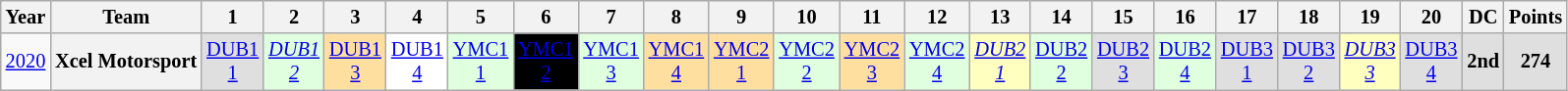<table class="wikitable" style="text-align:center; font-size:85%">
<tr>
<th>Year</th>
<th>Team</th>
<th>1</th>
<th>2</th>
<th>3</th>
<th>4</th>
<th>5</th>
<th>6</th>
<th>7</th>
<th>8</th>
<th>9</th>
<th>10</th>
<th>11</th>
<th>12</th>
<th>13</th>
<th>14</th>
<th>15</th>
<th>16</th>
<th>17</th>
<th>18</th>
<th>19</th>
<th>20</th>
<th>DC</th>
<th>Points</th>
</tr>
<tr>
<td><a href='#'>2020</a></td>
<th nowrap>Xcel Motorsport</th>
<td style="background:#DFDFDF;"><a href='#'>DUB1<br>1</a><br></td>
<td style="background:#DFFFDF;"><em><a href='#'>DUB1<br>2</a></em><br></td>
<td style="background:#FFDF9F;"><a href='#'>DUB1<br>3</a><br></td>
<td style="background:#FFFFFF;"><a href='#'>DUB1<br>4</a><br></td>
<td style="background:#DFFFDF;"><a href='#'>YMC1<br>1</a><br></td>
<td style="background:#000000;color:white"><a href='#'><span>YMC1<br>2</span></a><br></td>
<td style="background:#DFFFDF;"><a href='#'>YMC1<br>3</a><br></td>
<td style="background:#FFDF9F;"><a href='#'>YMC1<br>4</a><br></td>
<td style="background:#FFDF9F;"><a href='#'>YMC2<br>1</a><br></td>
<td style="background:#DFFFDF;"><a href='#'>YMC2<br>2</a><br></td>
<td style="background:#FFDF9F;"><a href='#'>YMC2<br>3</a><br></td>
<td style="background:#DFFFDF;"><a href='#'>YMC2<br>4</a><br></td>
<td style="background:#FFFFBF;"><em><a href='#'>DUB2<br>1</a></em><br></td>
<td style="background:#DFFFDF;"><a href='#'>DUB2<br>2</a><br></td>
<td style="background:#DFDFDF;"><a href='#'>DUB2<br>3</a><br></td>
<td style="background:#DFFFDF;"><a href='#'>DUB2<br>4</a><br></td>
<td style="background:#DFDFDF;"><a href='#'>DUB3<br>1</a><br></td>
<td style="background:#DFDFDF;"><a href='#'>DUB3<br>2</a><br></td>
<td style="background:#FFFFBF;"><em><a href='#'>DUB3<br>3</a></em><br></td>
<td style="background:#DFDFDF;"><a href='#'>DUB3<br>4</a><br></td>
<th style="background:#DFDFDF;">2nd</th>
<th style="background:#DFDFDF;">274</th>
</tr>
</table>
